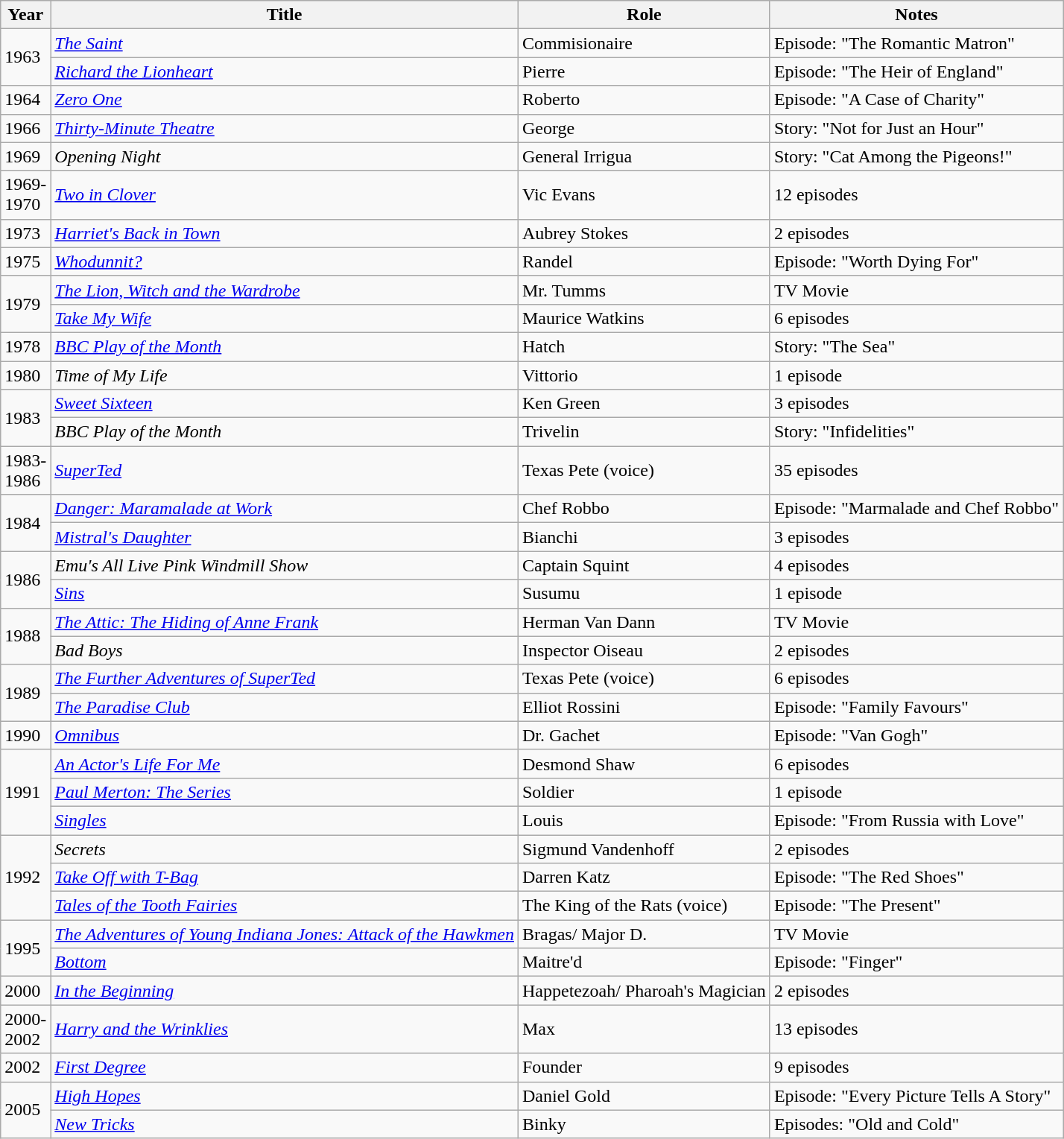<table class="wikitable">
<tr>
<th>Year</th>
<th>Title</th>
<th>Role</th>
<th>Notes</th>
</tr>
<tr>
<td rowspan="2">1963</td>
<td><em><a href='#'>The Saint</a></em></td>
<td>Commisionaire</td>
<td>Episode: "The Romantic Matron"</td>
</tr>
<tr>
<td><em><a href='#'>Richard the Lionheart</a></em></td>
<td>Pierre</td>
<td>Episode: "The Heir of England"</td>
</tr>
<tr>
<td>1964</td>
<td><em><a href='#'>Zero One</a></em></td>
<td>Roberto</td>
<td>Episode: "A Case of Charity"</td>
</tr>
<tr>
<td>1966</td>
<td><em><a href='#'>Thirty-Minute Theatre</a></em></td>
<td>George</td>
<td>Story: "Not for Just an Hour"</td>
</tr>
<tr>
<td>1969</td>
<td><em>Opening Night</em></td>
<td>General Irrigua</td>
<td>Story: "Cat Among the Pigeons!"</td>
</tr>
<tr>
<td>1969-<br>1970</td>
<td><em><a href='#'>Two in Clover</a></em></td>
<td>Vic Evans</td>
<td>12 episodes</td>
</tr>
<tr>
<td>1973</td>
<td><em><a href='#'>Harriet's Back in Town</a></em></td>
<td>Aubrey Stokes</td>
<td>2 episodes</td>
</tr>
<tr>
<td>1975</td>
<td><em><a href='#'>Whodunnit?</a></em></td>
<td>Randel</td>
<td>Episode: "Worth Dying For"</td>
</tr>
<tr>
<td rowspan="2">1979</td>
<td><em><a href='#'>The Lion, Witch and the Wardrobe</a></em></td>
<td>Mr. Tumms</td>
<td>TV Movie</td>
</tr>
<tr>
<td><em><a href='#'>Take My Wife</a></em></td>
<td>Maurice Watkins</td>
<td>6 episodes</td>
</tr>
<tr>
<td>1978</td>
<td><em><a href='#'>BBC Play of the Month</a></em></td>
<td>Hatch</td>
<td>Story: "The Sea"</td>
</tr>
<tr>
<td>1980</td>
<td><em>Time of My Life</em></td>
<td>Vittorio</td>
<td>1 episode</td>
</tr>
<tr>
<td rowspan="2">1983</td>
<td><em><a href='#'>Sweet Sixteen</a></em></td>
<td>Ken Green</td>
<td>3 episodes</td>
</tr>
<tr>
<td><em>BBC Play of the Month</em></td>
<td>Trivelin</td>
<td>Story: "Infidelities"</td>
</tr>
<tr>
<td>1983-<br>1986</td>
<td><em><a href='#'>SuperTed</a></em></td>
<td>Texas Pete (voice)</td>
<td>35 episodes</td>
</tr>
<tr>
<td rowspan="2">1984</td>
<td><em><a href='#'>Danger: Maramalade at Work</a></em></td>
<td>Chef Robbo</td>
<td>Episode: "Marmalade and Chef Robbo"</td>
</tr>
<tr>
<td><em><a href='#'>Mistral's Daughter</a></em></td>
<td>Bianchi</td>
<td>3 episodes</td>
</tr>
<tr>
<td rowspan="2">1986</td>
<td><em>Emu's All Live Pink Windmill Show</em></td>
<td>Captain Squint</td>
<td>4 episodes</td>
</tr>
<tr>
<td><em><a href='#'>Sins</a></em></td>
<td>Susumu</td>
<td>1 episode</td>
</tr>
<tr>
<td rowspan="2">1988</td>
<td><em><a href='#'>The Attic: The Hiding of Anne Frank</a></em></td>
<td>Herman Van Dann</td>
<td>TV Movie</td>
</tr>
<tr>
<td><em>Bad Boys</em></td>
<td>Inspector Oiseau</td>
<td>2 episodes</td>
</tr>
<tr>
<td rowspan="2">1989</td>
<td><em><a href='#'>The Further Adventures of SuperTed</a></em></td>
<td>Texas Pete (voice)</td>
<td>6 episodes</td>
</tr>
<tr>
<td><em><a href='#'>The Paradise Club</a></em></td>
<td>Elliot Rossini</td>
<td>Episode: "Family Favours"</td>
</tr>
<tr>
<td>1990</td>
<td><em><a href='#'>Omnibus</a></em></td>
<td>Dr. Gachet</td>
<td>Episode: "Van Gogh"</td>
</tr>
<tr>
<td rowspan="3">1991</td>
<td><em><a href='#'>An Actor's Life For Me</a></em></td>
<td>Desmond Shaw</td>
<td>6 episodes</td>
</tr>
<tr>
<td><em><a href='#'>Paul Merton: The Series</a></em></td>
<td>Soldier</td>
<td>1 episode</td>
</tr>
<tr>
<td><em><a href='#'>Singles</a></em></td>
<td>Louis</td>
<td>Episode: "From Russia with Love"</td>
</tr>
<tr>
<td rowspan="3">1992</td>
<td><em>Secrets</em></td>
<td>Sigmund Vandenhoff</td>
<td>2 episodes</td>
</tr>
<tr>
<td><em><a href='#'>Take Off with T-Bag</a></em></td>
<td>Darren Katz</td>
<td>Episode: "The Red Shoes"</td>
</tr>
<tr>
<td><em><a href='#'>Tales of the Tooth Fairies</a></em></td>
<td>The King of the Rats (voice)</td>
<td>Episode: "The Present"</td>
</tr>
<tr>
<td rowspan="2">1995</td>
<td><em><a href='#'>The Adventures of Young Indiana Jones: Attack of the Hawkmen</a></em></td>
<td>Bragas/ Major D.</td>
<td>TV Movie</td>
</tr>
<tr>
<td><em><a href='#'>Bottom</a></em></td>
<td>Maitre'd</td>
<td>Episode: "Finger"</td>
</tr>
<tr>
<td>2000</td>
<td><em><a href='#'>In the Beginning</a></em></td>
<td>Happetezoah/ Pharoah's Magician</td>
<td>2 episodes</td>
</tr>
<tr>
<td>2000-<br>2002</td>
<td><em><a href='#'>Harry and the Wrinklies</a></em></td>
<td>Max</td>
<td>13 episodes</td>
</tr>
<tr>
<td>2002</td>
<td><em><a href='#'>First Degree</a></em></td>
<td>Founder</td>
<td>9 episodes</td>
</tr>
<tr>
<td rowspan="2">2005</td>
<td><em><a href='#'>High Hopes</a></em></td>
<td>Daniel Gold</td>
<td>Episode: "Every Picture Tells A Story"</td>
</tr>
<tr>
<td><em><a href='#'>New Tricks</a></em></td>
<td>Binky</td>
<td>Episodes: "Old and Cold"</td>
</tr>
</table>
